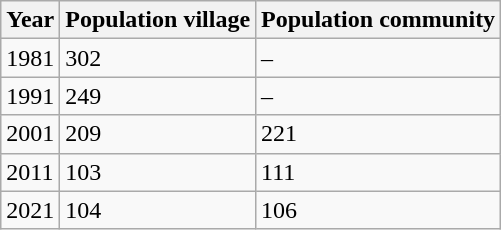<table class=wikitable>
<tr>
<th>Year</th>
<th>Population village</th>
<th>Population community</th>
</tr>
<tr>
<td>1981</td>
<td>302</td>
<td>–</td>
</tr>
<tr>
<td>1991</td>
<td>249</td>
<td>–</td>
</tr>
<tr>
<td>2001</td>
<td>209</td>
<td>221</td>
</tr>
<tr>
<td>2011</td>
<td>103</td>
<td>111</td>
</tr>
<tr>
<td>2021</td>
<td>104</td>
<td>106</td>
</tr>
</table>
